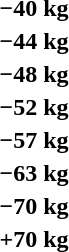<table>
<tr>
<th rowspan=2>−40 kg</th>
<td rowspan=2></td>
<td rowspan=2></td>
<td></td>
</tr>
<tr>
<td></td>
</tr>
<tr>
<th rowspan=2>−44 kg</th>
<td rowspan=2></td>
<td rowspan=2></td>
<td></td>
</tr>
<tr>
<td></td>
</tr>
<tr>
<th rowspan=2>−48 kg</th>
<td rowspan=2></td>
<td rowspan=2></td>
<td></td>
</tr>
<tr>
<td></td>
</tr>
<tr>
<th rowspan=2>−52 kg</th>
<td rowspan=2></td>
<td rowspan=2></td>
<td></td>
</tr>
<tr>
<td></td>
</tr>
<tr>
<th rowspan=2>−57 kg</th>
<td rowspan=2></td>
<td rowspan=2></td>
<td></td>
</tr>
<tr>
<td></td>
</tr>
<tr>
<th rowspan=2>−63 kg</th>
<td rowspan=2></td>
<td rowspan=2></td>
<td></td>
</tr>
<tr>
<td></td>
</tr>
<tr>
<th rowspan=2>−70 kg</th>
<td rowspan=2></td>
<td rowspan=2></td>
<td></td>
</tr>
<tr>
<td></td>
</tr>
<tr>
<th rowspan=2>+70 kg</th>
<td rowspan=2></td>
<td rowspan=2></td>
<td></td>
</tr>
<tr>
<td></td>
</tr>
</table>
